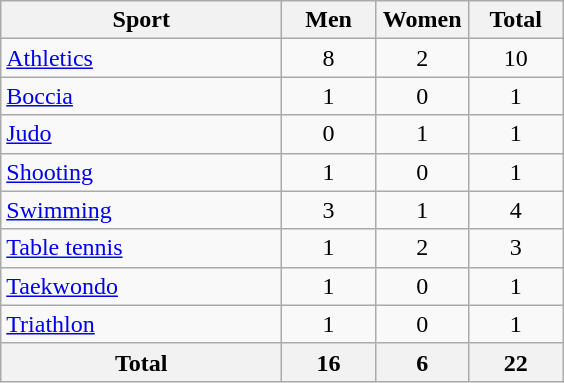<table class="wikitable sortable" style="text-align:center;">
<tr>
<th width=180>Sport</th>
<th width=55>Men</th>
<th width=55>Women</th>
<th width=55>Total</th>
</tr>
<tr>
<td align=left><a href='#'>Athletics</a></td>
<td>8</td>
<td>2</td>
<td>10</td>
</tr>
<tr>
<td align=left><a href='#'>Boccia</a></td>
<td>1</td>
<td>0</td>
<td>1</td>
</tr>
<tr>
<td align=left><a href='#'>Judo</a></td>
<td>0</td>
<td>1</td>
<td>1</td>
</tr>
<tr>
<td align=left><a href='#'>Shooting</a></td>
<td>1</td>
<td>0</td>
<td>1</td>
</tr>
<tr>
<td align=left><a href='#'>Swimming</a></td>
<td>3</td>
<td>1</td>
<td>4</td>
</tr>
<tr>
<td align=left><a href='#'>Table tennis</a></td>
<td>1</td>
<td>2</td>
<td>3</td>
</tr>
<tr>
<td align=left><a href='#'>Taekwondo</a></td>
<td>1</td>
<td>0</td>
<td>1</td>
</tr>
<tr>
<td align=left><a href='#'>Triathlon</a></td>
<td>1</td>
<td>0</td>
<td>1</td>
</tr>
<tr class="sortbottom">
<th>Total</th>
<th>16</th>
<th>6</th>
<th>22</th>
</tr>
</table>
